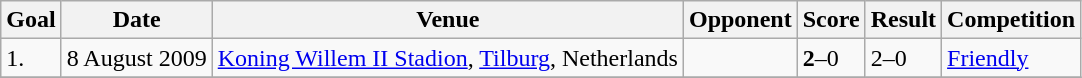<table class="wikitable">
<tr>
<th>Goal</th>
<th>Date</th>
<th>Venue</th>
<th>Opponent</th>
<th>Score</th>
<th>Result</th>
<th>Competition</th>
</tr>
<tr>
<td>1.</td>
<td>8 August 2009</td>
<td><a href='#'>Koning Willem II Stadion</a>, <a href='#'>Tilburg</a>, Netherlands</td>
<td></td>
<td align=left><strong>2</strong>–0</td>
<td align=left>2–0</td>
<td><a href='#'>Friendly</a></td>
</tr>
<tr>
</tr>
</table>
